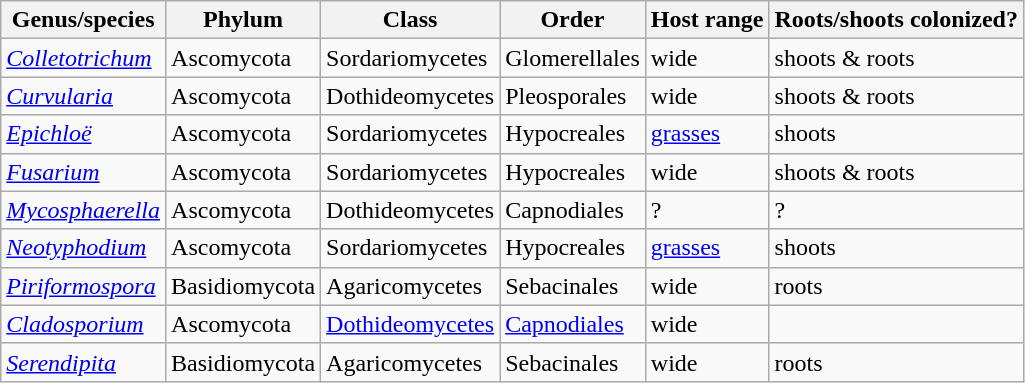<table class="wikitable sortable" style="text-align:left;">
<tr>
<th>Genus/species</th>
<th>Phylum</th>
<th>Class</th>
<th>Order</th>
<th>Host range</th>
<th>Roots/shoots colonized?</th>
</tr>
<tr>
<td><em><a href='#'>Colletotrichum</a></em></td>
<td>Ascomycota</td>
<td>Sordariomycetes</td>
<td>Glomerellales</td>
<td>wide</td>
<td>shoots & roots</td>
</tr>
<tr>
<td><em><a href='#'>Curvularia</a></em></td>
<td>Ascomycota</td>
<td>Dothideomycetes</td>
<td>Pleosporales</td>
<td>wide</td>
<td>shoots & roots</td>
</tr>
<tr>
<td><em><a href='#'>Epichloë</a></em></td>
<td>Ascomycota</td>
<td>Sordariomycetes</td>
<td>Hypocreales</td>
<td><a href='#'>grasses</a></td>
<td>shoots</td>
</tr>
<tr>
<td><em><a href='#'>Fusarium</a></em></td>
<td>Ascomycota</td>
<td>Sordariomycetes</td>
<td>Hypocreales</td>
<td>wide</td>
<td>shoots & roots</td>
</tr>
<tr>
<td><em><a href='#'>Mycosphaerella</a></em></td>
<td>Ascomycota</td>
<td>Dothideomycetes</td>
<td>Capnodiales</td>
<td>?</td>
<td>?</td>
</tr>
<tr>
<td><em><a href='#'>Neotyphodium</a></em></td>
<td>Ascomycota</td>
<td>Sordariomycetes</td>
<td>Hypocreales</td>
<td><a href='#'>grasses</a></td>
<td>shoots</td>
</tr>
<tr>
<td><em><a href='#'>Piriformospora</a></em></td>
<td>Basidiomycota</td>
<td>Agaricomycetes</td>
<td>Sebacinales</td>
<td>wide</td>
<td>roots</td>
</tr>
<tr>
<td><em><a href='#'>Cladosporium</a></em></td>
<td>Ascomycota</td>
<td><a href='#'>Dothideomycetes</a></td>
<td><a href='#'>Capnodiales</a></td>
<td>wide</td>
<td></td>
</tr>
<tr>
<td><em><a href='#'>Serendipita</a></em></td>
<td>Basidiomycota</td>
<td>Agaricomycetes</td>
<td>Sebacinales</td>
<td>wide</td>
<td>roots</td>
</tr>
</table>
